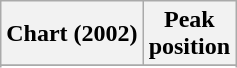<table class="wikitable sortable plainrowheaders" style="text-align:center">
<tr>
<th scope="col">Chart (2002)</th>
<th scope="col">Peak<br>position</th>
</tr>
<tr>
</tr>
<tr>
</tr>
</table>
